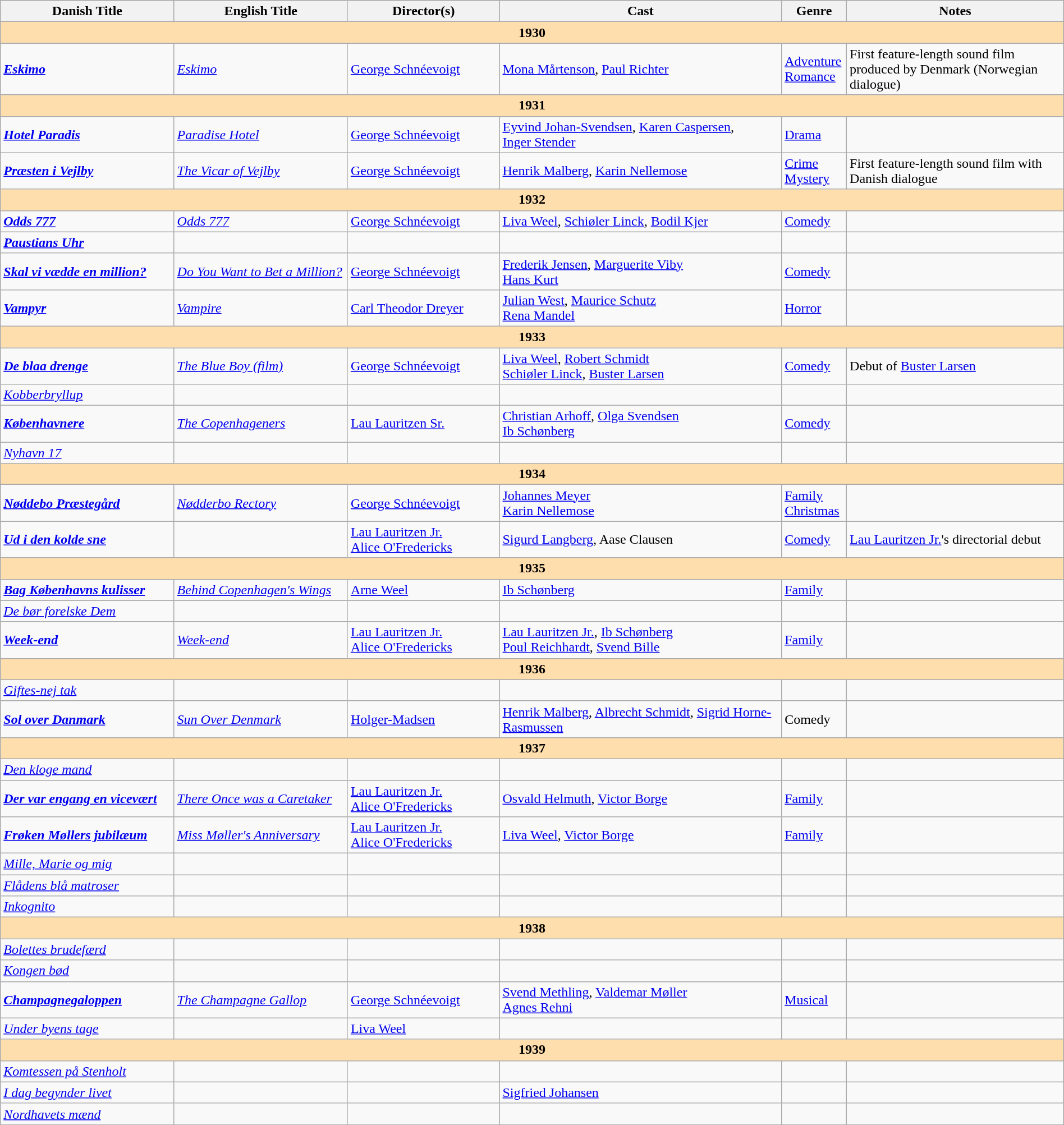<table class="wikitable" width= "100%">
<tr>
<th width=16%>Danish Title</th>
<th width=16%>English Title</th>
<th width=14%>Director(s)</th>
<th width=26%>Cast</th>
<th width=6%>Genre</th>
<th width=20%>Notes</th>
</tr>
<tr>
<td colspan="7" style="text-align:center; background:#ffdead;"><strong>1930</strong></td>
</tr>
<tr>
<td><strong><em><a href='#'>Eskimo</a></em></strong></td>
<td><em><a href='#'>Eskimo</a></em></td>
<td><a href='#'>George Schnéevoigt</a></td>
<td><a href='#'>Mona Mårtenson</a>, <a href='#'>Paul Richter</a></td>
<td><a href='#'>Adventure</a> <a href='#'>Romance</a></td>
<td>First feature-length sound film produced by Denmark (Norwegian dialogue)</td>
</tr>
<tr>
<td colspan="7" style="text-align:center; background:#ffdead;"><strong>1931</strong></td>
</tr>
<tr>
<td><strong><em><a href='#'>Hotel Paradis</a></em></strong></td>
<td><em><a href='#'>Paradise Hotel</a></em></td>
<td><a href='#'>George Schnéevoigt</a></td>
<td><a href='#'>Eyvind Johan-Svendsen</a>, <a href='#'>Karen Caspersen</a>, <br><a href='#'>Inger Stender</a></td>
<td><a href='#'>Drama</a></td>
<td></td>
</tr>
<tr>
<td><strong><em><a href='#'>Præsten i Vejlby</a></em></strong></td>
<td><em><a href='#'>The Vicar of Vejlby</a></em></td>
<td><a href='#'>George Schnéevoigt</a></td>
<td><a href='#'>Henrik Malberg</a>, <a href='#'>Karin Nellemose</a></td>
<td><a href='#'>Crime</a> <a href='#'>Mystery</a></td>
<td>First feature-length sound film with Danish dialogue</td>
</tr>
<tr>
<td colspan="7" style="text-align:center; background:#ffdead;"><strong>1932</strong></td>
</tr>
<tr>
<td><strong><em><a href='#'>Odds 777</a></em></strong></td>
<td><em><a href='#'>Odds 777</a></em></td>
<td><a href='#'>George Schnéevoigt</a></td>
<td><a href='#'>Liva Weel</a>, <a href='#'>Schiøler Linck</a>, <a href='#'>Bodil Kjer</a></td>
<td><a href='#'>Comedy</a></td>
<td></td>
</tr>
<tr>
<td><strong><em><a href='#'>Paustians Uhr</a></em></strong></td>
<td></td>
<td></td>
<td></td>
<td></td>
<td></td>
</tr>
<tr>
<td><strong><em><a href='#'>Skal vi vædde en million?</a></em></strong></td>
<td><em><a href='#'>Do You Want to Bet a Million?</a></em></td>
<td><a href='#'>George Schnéevoigt</a></td>
<td><a href='#'>Frederik Jensen</a>, <a href='#'>Marguerite Viby</a><br><a href='#'>Hans Kurt</a></td>
<td><a href='#'>Comedy</a></td>
<td></td>
</tr>
<tr>
<td><strong><em><a href='#'>Vampyr</a></em></strong></td>
<td><em><a href='#'>Vampire</a></em></td>
<td><a href='#'>Carl Theodor Dreyer</a></td>
<td><a href='#'>Julian West</a>, <a href='#'>Maurice Schutz</a><br><a href='#'>Rena Mandel</a></td>
<td><a href='#'>Horror</a></td>
<td></td>
</tr>
<tr>
<td colspan="7" style="text-align:center; background:#ffdead;"><strong>1933</strong></td>
</tr>
<tr>
<td><strong><em><a href='#'>De blaa drenge</a></em></strong></td>
<td><em><a href='#'>The Blue Boy (film)</a></em></td>
<td><a href='#'>George Schnéevoigt</a></td>
<td><a href='#'>Liva Weel</a>, <a href='#'>Robert Schmidt</a> <br><a href='#'>Schiøler Linck</a>, <a href='#'>Buster Larsen</a></td>
<td><a href='#'>Comedy</a></td>
<td>Debut of <a href='#'>Buster Larsen</a></td>
</tr>
<tr>
<td><em><a href='#'>Kobberbryllup</a></em></td>
<td></td>
<td></td>
<td></td>
<td></td>
<td></td>
</tr>
<tr>
<td><strong><em><a href='#'>Københavnere</a></em></strong></td>
<td><em><a href='#'>The Copenhageners</a></em></td>
<td><a href='#'>Lau Lauritzen Sr.</a></td>
<td><a href='#'>Christian Arhoff</a>, <a href='#'>Olga Svendsen</a><br><a href='#'>Ib Schønberg</a></td>
<td><a href='#'>Comedy</a></td>
<td></td>
</tr>
<tr>
<td><em><a href='#'>Nyhavn 17</a></em></td>
<td></td>
<td></td>
<td></td>
<td></td>
<td></td>
</tr>
<tr>
<td colspan="7" style="text-align:center; background:#ffdead;"><strong>1934</strong></td>
</tr>
<tr>
<td><strong><em><a href='#'>Nøddebo Præstegård</a></em></strong></td>
<td><em><a href='#'>Nødderbo Rectory</a></em></td>
<td><a href='#'>George Schnéevoigt</a></td>
<td><a href='#'>Johannes Meyer</a> <br> <a href='#'>Karin Nellemose</a></td>
<td><a href='#'>Family</a><br><a href='#'>Christmas</a></td>
<td></td>
</tr>
<tr>
<td><strong><em><a href='#'>Ud i den kolde sne</a></em></strong></td>
<td></td>
<td><a href='#'>Lau Lauritzen Jr.</a><br><a href='#'>Alice O'Fredericks</a></td>
<td><a href='#'>Sigurd Langberg</a>, Aase Clausen</td>
<td><a href='#'>Comedy</a></td>
<td><a href='#'>Lau Lauritzen Jr.</a>'s directorial debut</td>
</tr>
<tr>
<td colspan="7" style="text-align:center; background:#ffdead;"><strong>1935</strong></td>
</tr>
<tr>
<td><strong><em><a href='#'>Bag Københavns kulisser</a></em></strong></td>
<td><em><a href='#'>Behind Copenhagen's Wings</a></em></td>
<td><a href='#'>Arne Weel</a></td>
<td><a href='#'>Ib Schønberg</a></td>
<td><a href='#'>Family</a></td>
<td></td>
</tr>
<tr>
<td><em><a href='#'>De bør forelske Dem</a></em></td>
<td></td>
<td></td>
<td></td>
<td></td>
<td></td>
</tr>
<tr>
<td><strong><em><a href='#'>Week-end</a></em></strong></td>
<td><em><a href='#'>Week-end</a></em></td>
<td><a href='#'>Lau Lauritzen Jr.</a><br><a href='#'>Alice O'Fredericks</a></td>
<td><a href='#'>Lau Lauritzen Jr.</a>, <a href='#'>Ib Schønberg</a><br><a href='#'>Poul Reichhardt</a>, <a href='#'>Svend Bille</a></td>
<td><a href='#'>Family</a></td>
<td></td>
</tr>
<tr>
<td colspan="7" style="text-align:center; background:#ffdead;"><strong>1936</strong></td>
</tr>
<tr>
<td><em><a href='#'>Giftes-nej tak</a></em></td>
<td></td>
<td></td>
<td></td>
<td></td>
<td></td>
</tr>
<tr>
<td><strong><em><a href='#'>Sol over Danmark</a></em></strong></td>
<td><em><a href='#'>Sun Over Denmark</a></em></td>
<td><a href='#'>Holger-Madsen</a></td>
<td><a href='#'>Henrik Malberg</a>, <a href='#'>Albrecht Schmidt</a>, <a href='#'>Sigrid Horne-Rasmussen</a></td>
<td>Comedy</td>
<td></td>
</tr>
<tr>
<td colspan="7" style="text-align:center; background:#ffdead;"><strong>1937</strong></td>
</tr>
<tr>
<td><em><a href='#'>Den kloge mand</a></em></td>
<td></td>
<td></td>
<td></td>
<td></td>
<td></td>
</tr>
<tr>
<td><strong><em><a href='#'>Der var engang en vicevært</a></em></strong></td>
<td><em><a href='#'>There Once was a Caretaker</a></em></td>
<td><a href='#'>Lau Lauritzen Jr.</a><br><a href='#'>Alice O'Fredericks</a></td>
<td><a href='#'>Osvald Helmuth</a>, <a href='#'>Victor Borge</a></td>
<td><a href='#'>Family</a></td>
<td></td>
</tr>
<tr>
<td><strong><em><a href='#'>Frøken Møllers jubilæum</a></em></strong></td>
<td><em><a href='#'>Miss Møller's Anniversary</a></em></td>
<td><a href='#'>Lau Lauritzen Jr.</a><br><a href='#'>Alice O'Fredericks</a></td>
<td><a href='#'>Liva Weel</a>, <a href='#'>Victor Borge</a></td>
<td><a href='#'>Family</a></td>
<td></td>
</tr>
<tr>
<td><em><a href='#'>Mille, Marie og mig</a></em></td>
<td></td>
<td></td>
<td></td>
<td></td>
<td></td>
</tr>
<tr>
<td><em><a href='#'>Flådens blå matroser</a></em></td>
<td></td>
<td></td>
<td></td>
<td></td>
<td></td>
</tr>
<tr>
<td><em><a href='#'>Inkognito</a></em></td>
<td></td>
<td></td>
<td></td>
<td></td>
<td></td>
</tr>
<tr>
<td colspan="7" style="text-align:center; background:#ffdead;"><strong>1938</strong></td>
</tr>
<tr>
<td><em><a href='#'>Bolettes brudefærd</a></em></td>
<td></td>
<td></td>
<td></td>
<td></td>
<td></td>
</tr>
<tr>
<td><em><a href='#'>Kongen bød</a></em></td>
<td></td>
<td></td>
<td></td>
<td></td>
<td></td>
</tr>
<tr>
<td><strong><em><a href='#'>Champagnegaloppen</a></em></strong></td>
<td><em><a href='#'>The Champagne Gallop</a></em></td>
<td><a href='#'>George Schnéevoigt</a></td>
<td><a href='#'>Svend Methling</a>, <a href='#'>Valdemar Møller</a><br><a href='#'>Agnes Rehni</a></td>
<td><a href='#'>Musical</a></td>
<td></td>
</tr>
<tr>
<td><em><a href='#'>Under byens tage</a></em></td>
<td></td>
<td><a href='#'>Liva Weel</a></td>
<td></td>
<td></td>
<td></td>
</tr>
<tr>
<td colspan="7" style="text-align:center; background:#ffdead;"><strong>1939</strong></td>
</tr>
<tr>
<td><em><a href='#'>Komtessen på Stenholt</a></em></td>
<td></td>
<td></td>
<td></td>
<td></td>
<td></td>
</tr>
<tr>
<td><em><a href='#'>I dag begynder livet</a></em></td>
<td></td>
<td></td>
<td><a href='#'>Sigfried Johansen</a></td>
<td></td>
<td></td>
</tr>
<tr>
<td><em><a href='#'>Nordhavets mænd</a></em></td>
<td></td>
<td></td>
<td></td>
<td></td>
<td></td>
</tr>
<tr>
</tr>
</table>
